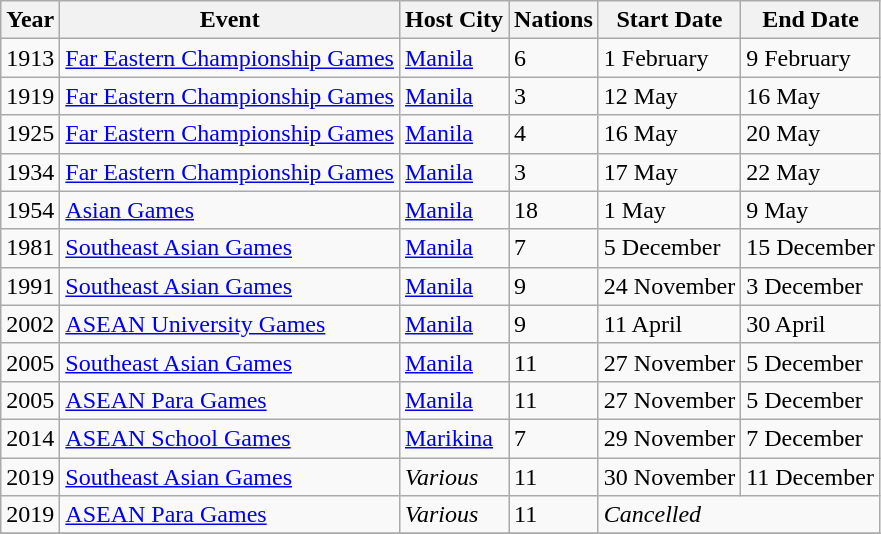<table class="wikitable" style="text-align:left; font-size:100%">
<tr>
<th>Year</th>
<th>Event</th>
<th>Host City</th>
<th>Nations</th>
<th>Start Date</th>
<th>End Date</th>
</tr>
<tr>
<td>1913</td>
<td><a href='#'>Far Eastern Championship Games</a></td>
<td><a href='#'>Manila</a></td>
<td>6</td>
<td>1 February</td>
<td>9 February</td>
</tr>
<tr>
<td>1919</td>
<td><a href='#'>Far Eastern Championship Games</a></td>
<td><a href='#'>Manila</a></td>
<td>3</td>
<td>12 May</td>
<td>16 May</td>
</tr>
<tr>
<td>1925</td>
<td><a href='#'>Far Eastern Championship Games</a></td>
<td><a href='#'>Manila</a></td>
<td>4</td>
<td>16 May</td>
<td>20 May</td>
</tr>
<tr>
<td>1934</td>
<td><a href='#'>Far Eastern Championship Games</a></td>
<td><a href='#'>Manila</a></td>
<td>3</td>
<td>17 May</td>
<td>22 May</td>
</tr>
<tr>
<td>1954</td>
<td><a href='#'>Asian Games</a></td>
<td><a href='#'>Manila</a></td>
<td>18</td>
<td>1 May</td>
<td>9 May</td>
</tr>
<tr>
<td>1981</td>
<td><a href='#'>Southeast Asian Games</a></td>
<td><a href='#'>Manila</a></td>
<td>7</td>
<td>5 December</td>
<td>15 December</td>
</tr>
<tr>
<td>1991</td>
<td><a href='#'>Southeast Asian Games</a></td>
<td><a href='#'>Manila</a></td>
<td>9</td>
<td>24 November</td>
<td>3 December</td>
</tr>
<tr>
<td>2002</td>
<td><a href='#'>ASEAN University Games</a></td>
<td><a href='#'>Manila</a></td>
<td>9</td>
<td>11 April</td>
<td>30 April</td>
</tr>
<tr>
<td>2005</td>
<td><a href='#'>Southeast Asian Games</a></td>
<td><a href='#'>Manila</a></td>
<td>11</td>
<td>27 November</td>
<td>5 December</td>
</tr>
<tr>
<td>2005</td>
<td><a href='#'>ASEAN Para Games</a></td>
<td><a href='#'>Manila</a></td>
<td>11</td>
<td>27 November</td>
<td>5 December</td>
</tr>
<tr>
<td>2014</td>
<td><a href='#'>ASEAN School Games</a></td>
<td><a href='#'>Marikina</a></td>
<td>7</td>
<td>29 November</td>
<td>7 December</td>
</tr>
<tr>
<td>2019</td>
<td><a href='#'>Southeast Asian Games</a></td>
<td><em>Various</em></td>
<td>11</td>
<td>30 November</td>
<td>11 December</td>
</tr>
<tr>
<td>2019</td>
<td><a href='#'>ASEAN Para Games</a></td>
<td><em>Various</em></td>
<td>11</td>
<td colspan=2><em> Cancelled</em></td>
</tr>
<tr>
</tr>
</table>
